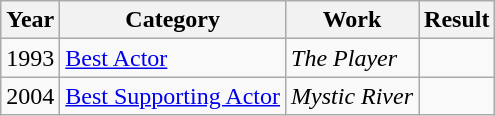<table class="wikitable sortable">
<tr>
<th>Year</th>
<th>Category</th>
<th>Work</th>
<th>Result</th>
</tr>
<tr>
<td>1993</td>
<td><a href='#'>Best Actor</a></td>
<td><em>The Player</em></td>
<td></td>
</tr>
<tr>
<td>2004</td>
<td><a href='#'>Best Supporting Actor</a></td>
<td><em>Mystic River</em></td>
<td></td>
</tr>
</table>
